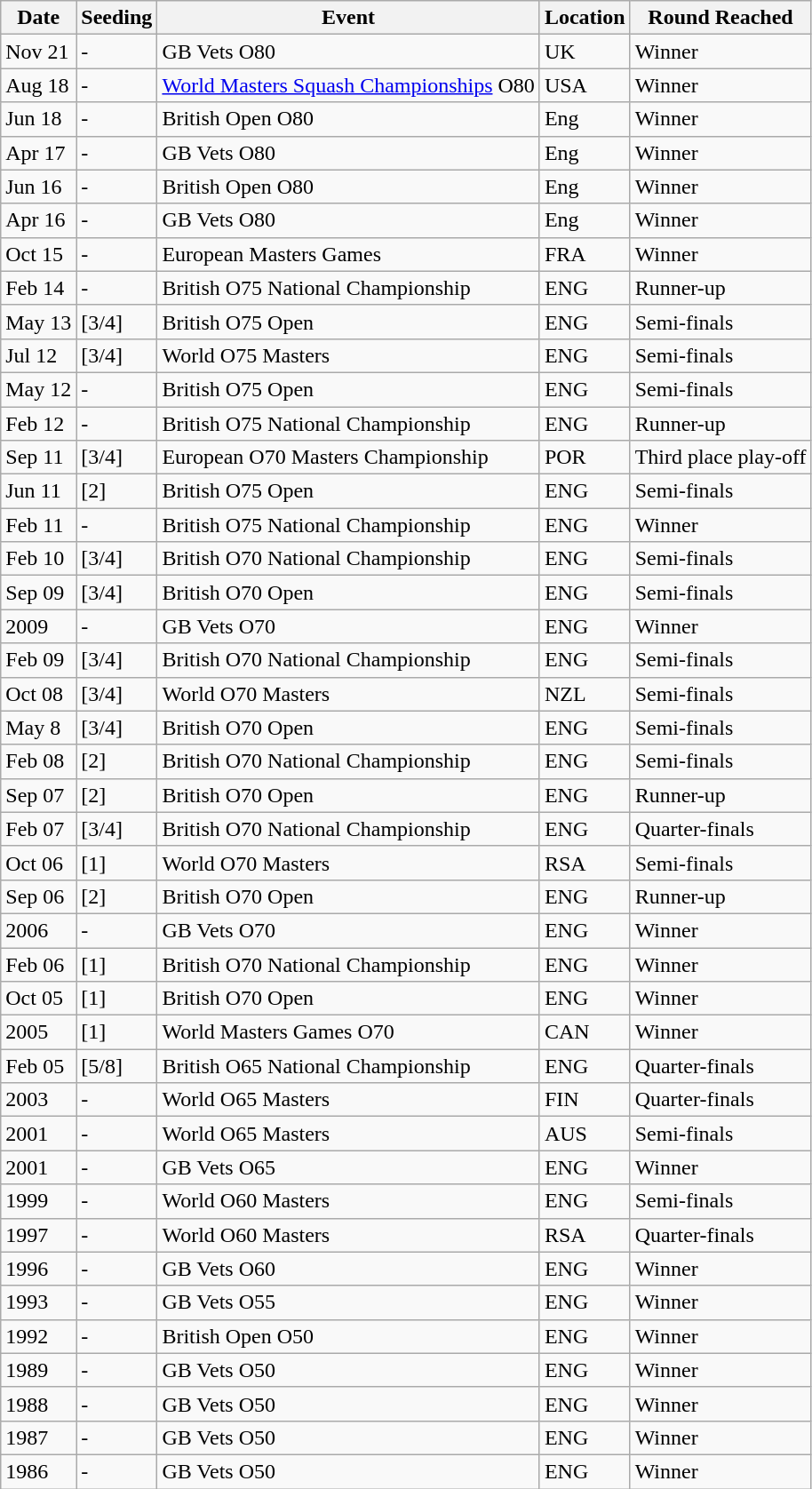<table class="wikitable sortable">
<tr>
<th>Date</th>
<th>Seeding</th>
<th>Event</th>
<th>Location</th>
<th>Round Reached</th>
</tr>
<tr>
<td>Nov 21</td>
<td>-</td>
<td>GB Vets O80</td>
<td>UK</td>
<td>Winner</td>
</tr>
<tr>
<td>Aug 18</td>
<td>-</td>
<td><a href='#'>World Masters Squash Championships</a> O80</td>
<td>USA</td>
<td>Winner</td>
</tr>
<tr>
<td>Jun 18</td>
<td>-</td>
<td>British Open O80</td>
<td>Eng</td>
<td>Winner</td>
</tr>
<tr>
<td>Apr 17</td>
<td>-</td>
<td>GB Vets O80</td>
<td>Eng</td>
<td>Winner</td>
</tr>
<tr>
<td>Jun 16</td>
<td>-</td>
<td>British Open O80</td>
<td>Eng</td>
<td>Winner</td>
</tr>
<tr>
<td>Apr 16</td>
<td>-</td>
<td>GB Vets O80</td>
<td>Eng</td>
<td>Winner</td>
</tr>
<tr>
<td>Oct 15</td>
<td>-</td>
<td>European Masters Games</td>
<td>FRA</td>
<td>Winner</td>
</tr>
<tr>
<td>Feb 14</td>
<td>-</td>
<td>British O75 National Championship</td>
<td>ENG</td>
<td>Runner-up</td>
</tr>
<tr>
<td>May 13</td>
<td>[3/4]</td>
<td>British O75 Open</td>
<td>ENG</td>
<td>Semi-finals</td>
</tr>
<tr>
<td>Jul 12</td>
<td>[3/4]</td>
<td>World O75 Masters</td>
<td>ENG</td>
<td>Semi-finals</td>
</tr>
<tr>
<td>May 12</td>
<td>-</td>
<td>British O75 Open</td>
<td>ENG</td>
<td>Semi-finals</td>
</tr>
<tr>
<td>Feb 12</td>
<td>-</td>
<td>British O75 National Championship</td>
<td>ENG</td>
<td>Runner-up</td>
</tr>
<tr>
<td>Sep 11</td>
<td>[3/4]</td>
<td>European O70 Masters Championship</td>
<td>POR</td>
<td>Third place play-off</td>
</tr>
<tr>
<td>Jun 11</td>
<td>[2]</td>
<td>British O75 Open</td>
<td>ENG</td>
<td>Semi-finals</td>
</tr>
<tr>
<td>Feb 11</td>
<td>-</td>
<td>British O75 National Championship</td>
<td>ENG</td>
<td>Winner</td>
</tr>
<tr>
<td>Feb 10</td>
<td>[3/4]</td>
<td>British O70 National Championship</td>
<td>ENG</td>
<td>Semi-finals</td>
</tr>
<tr>
<td>Sep 09</td>
<td>[3/4]</td>
<td>British O70 Open</td>
<td>ENG</td>
<td>Semi-finals</td>
</tr>
<tr>
<td>2009</td>
<td>-</td>
<td>GB Vets O70</td>
<td>ENG</td>
<td>Winner</td>
</tr>
<tr>
<td>Feb 09</td>
<td>[3/4]</td>
<td>British O70 National Championship</td>
<td>ENG</td>
<td>Semi-finals</td>
</tr>
<tr>
<td>Oct 08</td>
<td>[3/4]</td>
<td>World O70 Masters</td>
<td>NZL</td>
<td>Semi-finals</td>
</tr>
<tr>
<td>May 8</td>
<td>[3/4]</td>
<td>British O70 Open</td>
<td>ENG</td>
<td>Semi-finals</td>
</tr>
<tr>
<td>Feb 08</td>
<td>[2]</td>
<td>British O70 National Championship</td>
<td>ENG</td>
<td>Semi-finals</td>
</tr>
<tr>
<td>Sep 07</td>
<td>[2]</td>
<td>British O70 Open</td>
<td>ENG</td>
<td>Runner-up</td>
</tr>
<tr>
<td>Feb 07</td>
<td>[3/4]</td>
<td>British O70 National Championship</td>
<td>ENG</td>
<td>Quarter-finals</td>
</tr>
<tr>
<td>Oct 06</td>
<td>[1]</td>
<td>World O70 Masters</td>
<td>RSA</td>
<td>Semi-finals</td>
</tr>
<tr>
<td>Sep 06</td>
<td>[2]</td>
<td>British O70 Open</td>
<td>ENG</td>
<td>Runner-up</td>
</tr>
<tr>
<td>2006</td>
<td>-</td>
<td>GB Vets O70</td>
<td>ENG</td>
<td>Winner</td>
</tr>
<tr>
<td>Feb 06</td>
<td>[1]</td>
<td>British O70 National Championship</td>
<td>ENG</td>
<td>Winner</td>
</tr>
<tr>
<td>Oct 05</td>
<td>[1]</td>
<td>British O70 Open</td>
<td>ENG</td>
<td>Winner</td>
</tr>
<tr>
<td>2005</td>
<td>[1]</td>
<td>World Masters Games O70</td>
<td>CAN</td>
<td>Winner</td>
</tr>
<tr>
<td>Feb 05</td>
<td>[5/8]</td>
<td>British O65 National Championship</td>
<td>ENG</td>
<td>Quarter-finals</td>
</tr>
<tr>
<td>2003</td>
<td>-</td>
<td>World O65 Masters</td>
<td>FIN</td>
<td>Quarter-finals</td>
</tr>
<tr>
<td>2001</td>
<td>-</td>
<td>World O65 Masters</td>
<td>AUS</td>
<td>Semi-finals</td>
</tr>
<tr>
<td>2001</td>
<td>-</td>
<td>GB Vets O65</td>
<td>ENG</td>
<td>Winner</td>
</tr>
<tr>
<td>1999</td>
<td>-</td>
<td>World O60 Masters</td>
<td>ENG</td>
<td>Semi-finals</td>
</tr>
<tr>
<td>1997</td>
<td>-</td>
<td>World O60 Masters</td>
<td>RSA</td>
<td>Quarter-finals</td>
</tr>
<tr>
<td>1996</td>
<td>-</td>
<td>GB Vets O60</td>
<td>ENG</td>
<td>Winner</td>
</tr>
<tr>
<td>1993</td>
<td>-</td>
<td>GB Vets O55</td>
<td>ENG</td>
<td>Winner</td>
</tr>
<tr>
<td>1992</td>
<td>-</td>
<td>British Open O50</td>
<td>ENG</td>
<td>Winner</td>
</tr>
<tr>
<td>1989</td>
<td>-</td>
<td>GB Vets O50</td>
<td>ENG</td>
<td>Winner</td>
</tr>
<tr>
<td>1988</td>
<td>-</td>
<td>GB Vets O50</td>
<td>ENG</td>
<td>Winner</td>
</tr>
<tr>
<td>1987</td>
<td>-</td>
<td>GB Vets O50</td>
<td>ENG</td>
<td>Winner</td>
</tr>
<tr>
<td>1986</td>
<td>-</td>
<td>GB Vets O50</td>
<td>ENG</td>
<td>Winner</td>
</tr>
</table>
